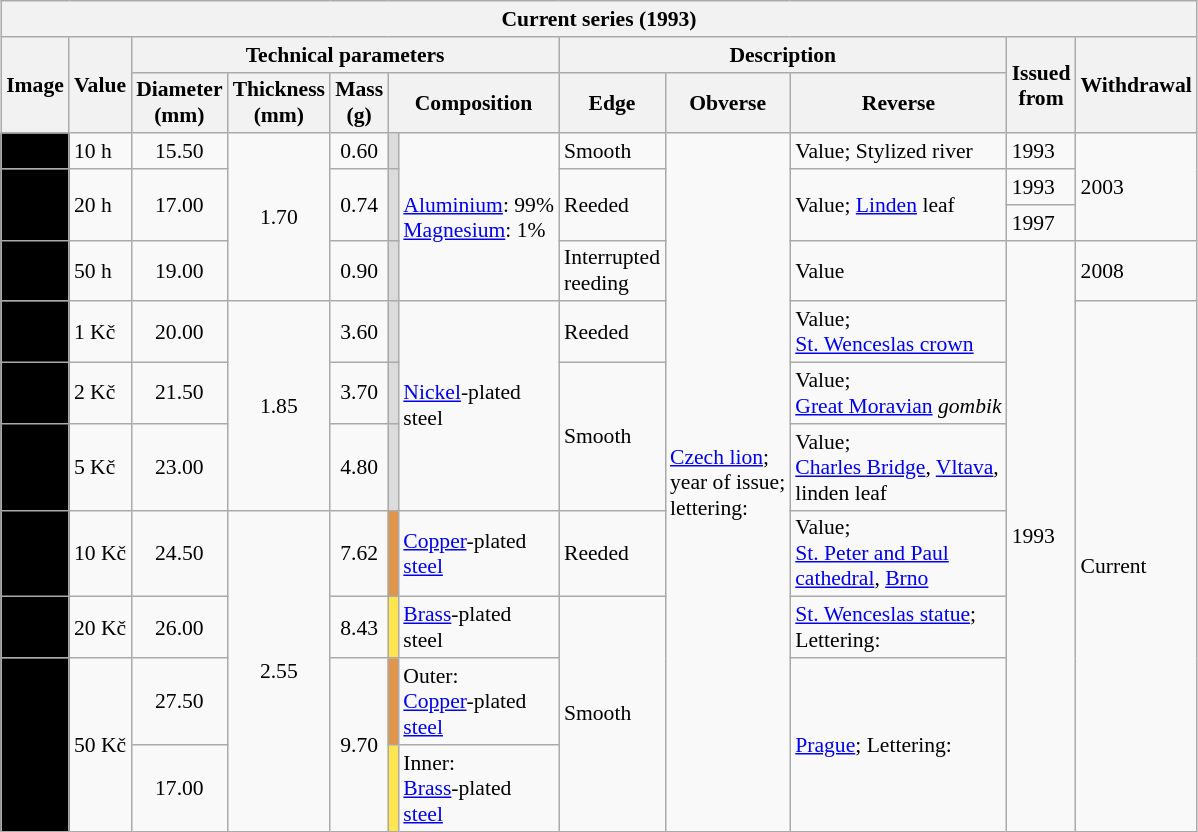<table class="wikitable" style="margin:auto; font-size:90%; border-width:1px;">
<tr>
<th colspan=12>Current series (1993)</th>
</tr>
<tr>
<th rowspan=2>Image</th>
<th rowspan=2>Value</th>
<th colspan=5>Technical parameters</th>
<th colspan=3>Description</th>
<th rowspan=2>Issued<br>from</th>
<th rowspan=2>Withdrawal</th>
</tr>
<tr>
<th>Diameter<br>(mm)</th>
<th>Thickness<br>(mm)</th>
<th>Mass<br>(g)</th>
<th colspan=2>Composition</th>
<th>Edge</th>
<th>Obverse</th>
<th>Reverse</th>
</tr>
<tr>
<td style="background:#000; text-align:center;"></td>
<td>10 h</td>
<td align=center>15.50</td>
<td rowspan=4 align=center>1.70</td>
<td align=center>0.60</td>
<td style="background-color:#dcdcdc;"></td>
<td rowspan=4><a href='#'>Aluminium</a>: 99%<br><a href='#'>Magnesium</a>: 1%</td>
<td>Smooth</td>
<td rowspan=11><a href='#'>Czech lion</a>;<br>year of issue;<br>lettering:<br><em></em></td>
<td>Value; Stylized river</td>
<td>1993</td>
<td rowspan=3>2003</td>
</tr>
<tr>
<td rowspan=2 style="background:#000; text-align:center;"></td>
<td rowspan=2>20 h</td>
<td rowspan=2 align=center>17.00</td>
<td rowspan=2 align=center>0.74</td>
<td rowspan=2 style="background-color:#dcdcdc;"></td>
<td rowspan=2>Reeded</td>
<td rowspan=2>Value; <a href='#'>Linden</a> leaf</td>
<td>1993</td>
</tr>
<tr>
<td>1997</td>
</tr>
<tr>
<td style="background:#000; text-align:center;"></td>
<td>50 h</td>
<td align=center>19.00</td>
<td align=center>0.90</td>
<td style="background-color:#dcdcdc;"></td>
<td>Interrupted<br>reeding</td>
<td>Value</td>
<td rowspan=8>1993</td>
<td>2008</td>
</tr>
<tr>
<td style="background:#000; text-align:center;"></td>
<td>1 Kč</td>
<td align=center>20.00</td>
<td rowspan=3 align=center>1.85</td>
<td align=center>3.60</td>
<td style="background-color:#dcdcdc;"></td>
<td rowspan=3><a href='#'>Nickel</a>-plated<br>steel</td>
<td>Reeded</td>
<td>Value;<br><a href='#'>St. Wenceslas crown</a></td>
<td rowspan=7>Current</td>
</tr>
<tr>
<td style="background:#000; text-align:center;"></td>
<td>2 Kč</td>
<td align=center>21.50<br></td>
<td align=center>3.70</td>
<td style="background-color:#dcdcdc;"></td>
<td rowspan=2>Smooth</td>
<td>Value;<br><a href='#'>Great Moravian</a> <em>gombik</em></td>
</tr>
<tr>
<td style="background:#000; text-align:center;"></td>
<td>5 Kč</td>
<td align=center>23.00</td>
<td align=center>4.80</td>
<td style="background-color:#dcdcdc;"></td>
<td>Value;<br><a href='#'>Charles Bridge</a>, <a href='#'>Vltava</a>,<br>linden leaf</td>
</tr>
<tr>
<td style="background:#000; text-align:center;"></td>
<td>10 Kč</td>
<td align=center>24.50</td>
<td rowspan=4 align=center>2.55</td>
<td align=center>7.62</td>
<td style="background-color:#e0954f;"></td>
<td><a href='#'>Copper</a>-plated<br><a href='#'>steel</a></td>
<td>Reeded</td>
<td>Value;<br><a href='#'>St. Peter and Paul<br>cathedral</a>, <a href='#'>Brno</a></td>
</tr>
<tr>
<td style="background:#000; text-align:center;"></td>
<td>20 Kč</td>
<td align=center>26.00<br></td>
<td align=center>8.43</td>
<td style="background-color:#ffe550;"></td>
<td><a href='#'>Brass</a>-plated<br>steel</td>
<td rowspan=3>Smooth</td>
<td><a href='#'>St. Wenceslas statue</a>;<br>Lettering:<br><em></em></td>
</tr>
<tr>
<td rowspan=2 style="background:#000; text-align:center;"></td>
<td rowspan=2>50 Kč</td>
<td align=center>27.50</td>
<td rowspan=2 align=center>9.70</td>
<td style="background-color:#e0954f;"></td>
<td>Outer:<br><a href='#'>Copper</a>-plated<br><a href='#'>steel</a></td>
<td rowspan=2><a href='#'>Prague</a>; Lettering:<br><em></em></td>
</tr>
<tr>
<td align=center>17.00</td>
<td style="background-color:#ffe550;"></td>
<td>Inner:<br><a href='#'>Brass</a>-plated<br><a href='#'>steel</a></td>
</tr>
</table>
